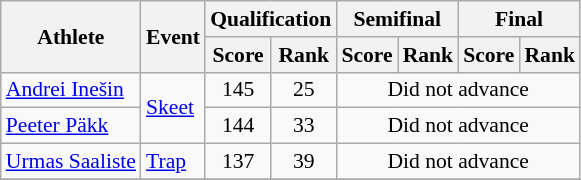<table class="wikitable" style="font-size:90%">
<tr>
<th rowspan="2">Athlete</th>
<th rowspan="2">Event</th>
<th colspan="2">Qualification</th>
<th colspan="2">Semifinal</th>
<th colspan="2">Final</th>
</tr>
<tr>
<th>Score</th>
<th>Rank</th>
<th>Score</th>
<th>Rank</th>
<th>Score</th>
<th>Rank</th>
</tr>
<tr>
<td rowspan=1><a href='#'>Andrei Inešin</a></td>
<td rowspan=2><a href='#'>Skeet</a></td>
<td align="center">145</td>
<td align="center">25</td>
<td colspan="4"  align="center">Did not advance</td>
</tr>
<tr>
<td rowspan=1><a href='#'>Peeter Päkk</a></td>
<td align="center">144</td>
<td align="center">33</td>
<td colspan="4"  align="center">Did not advance</td>
</tr>
<tr>
<td rowspan=1><a href='#'>Urmas Saaliste</a></td>
<td><a href='#'>Trap</a></td>
<td align="center">137</td>
<td align="center">39</td>
<td colspan="4"  align="center">Did not advance</td>
</tr>
<tr>
</tr>
</table>
